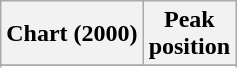<table class="wikitable sortable plainrowheaders" style="text-align:center;" border="1">
<tr>
<th scope="col">Chart (2000)</th>
<th scope="col">Peak<br>position</th>
</tr>
<tr>
</tr>
<tr>
</tr>
<tr>
</tr>
</table>
